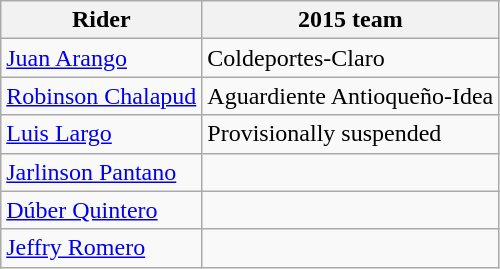<table class="wikitable">
<tr>
<th>Rider</th>
<th>2015 team</th>
</tr>
<tr>
<td><a href='#'>Juan Arango</a></td>
<td>Coldeportes-Claro</td>
</tr>
<tr>
<td><a href='#'>Robinson Chalapud</a></td>
<td>Aguardiente Antioqueño-Idea</td>
</tr>
<tr>
<td><a href='#'>Luis Largo</a></td>
<td>Provisionally suspended</td>
</tr>
<tr>
<td><a href='#'>Jarlinson Pantano</a></td>
<td></td>
</tr>
<tr>
<td><a href='#'>Dúber Quintero</a></td>
<td></td>
</tr>
<tr>
<td><a href='#'>Jeffry Romero</a></td>
<td></td>
</tr>
</table>
